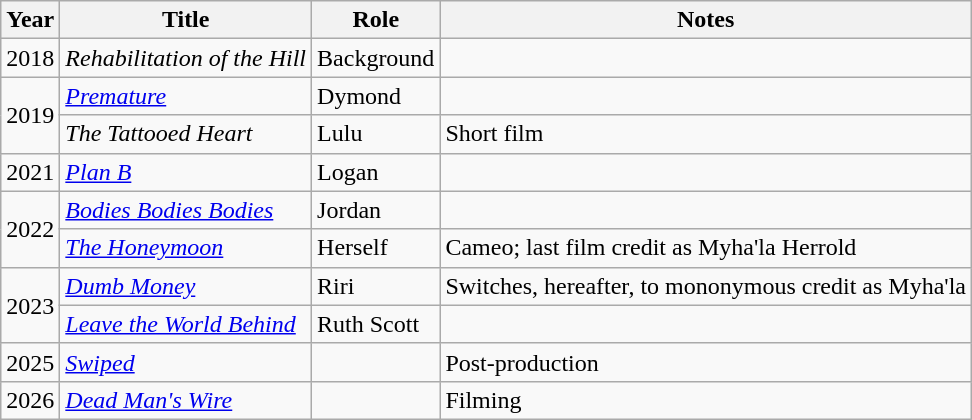<table class="wikitable sortable">
<tr>
<th>Year</th>
<th>Title</th>
<th>Role</th>
<th class="unsortable">Notes</th>
</tr>
<tr>
<td>2018</td>
<td><em>Rehabilitation of the Hill</em></td>
<td>Background</td>
<td></td>
</tr>
<tr>
<td rowspan="2">2019</td>
<td><em><a href='#'>Premature</a></em></td>
<td>Dymond</td>
<td></td>
</tr>
<tr>
<td><em>The Tattooed Heart</em></td>
<td>Lulu</td>
<td>Short film</td>
</tr>
<tr>
<td>2021</td>
<td><em><a href='#'>Plan B</a></em></td>
<td>Logan</td>
<td></td>
</tr>
<tr>
<td rowspan="2">2022</td>
<td><em><a href='#'>Bodies Bodies Bodies</a></em></td>
<td>Jordan</td>
<td></td>
</tr>
<tr>
<td><em><a href='#'>The Honeymoon</a></em></td>
<td>Herself</td>
<td>Cameo; last film credit as Myha'la Herrold</td>
</tr>
<tr>
<td rowspan="2">2023</td>
<td><em><a href='#'>Dumb Money</a></em></td>
<td>Riri</td>
<td>Switches, hereafter, to mononymous credit as Myha'la</td>
</tr>
<tr>
<td><em><a href='#'>Leave the World Behind</a></em></td>
<td>Ruth Scott</td>
<td></td>
</tr>
<tr>
<td>2025</td>
<td><em><a href='#'>Swiped</a></em></td>
<td></td>
<td>Post-production</td>
</tr>
<tr>
<td>2026</td>
<td><em><a href='#'>Dead Man's Wire</a></em></td>
<td></td>
<td>Filming</td>
</tr>
</table>
